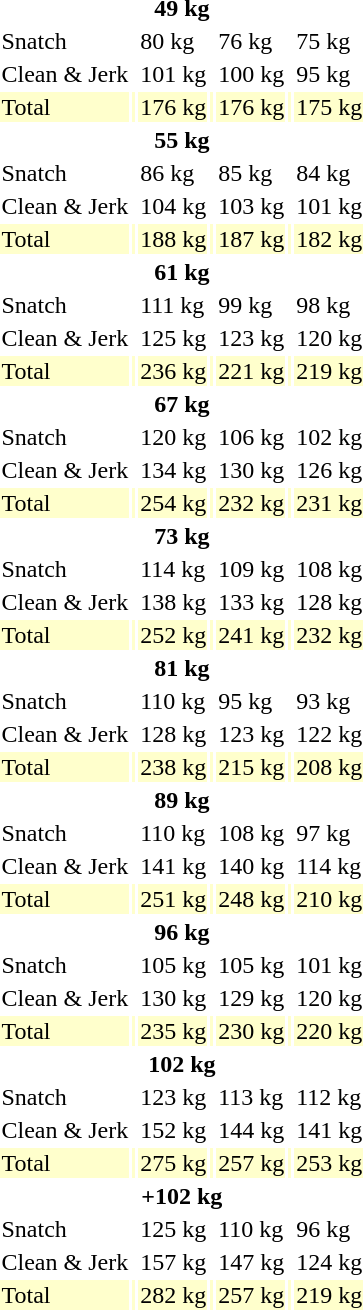<table>
<tr>
<th colspan=7>49 kg</th>
</tr>
<tr>
<td>Snatch</td>
<td></td>
<td>80 kg</td>
<td></td>
<td>76 kg</td>
<td></td>
<td>75 kg</td>
</tr>
<tr>
<td>Clean & Jerk</td>
<td></td>
<td>101 kg</td>
<td></td>
<td>100 kg</td>
<td></td>
<td>95 kg</td>
</tr>
<tr bgcolor=ffffcc>
<td>Total</td>
<td></td>
<td>176 kg</td>
<td></td>
<td>176 kg</td>
<td></td>
<td>175 kg</td>
</tr>
<tr>
<th colspan=7>55 kg</th>
</tr>
<tr>
<td>Snatch</td>
<td></td>
<td>86 kg</td>
<td></td>
<td>85 kg</td>
<td></td>
<td>84 kg</td>
</tr>
<tr>
<td>Clean & Jerk</td>
<td></td>
<td>104 kg</td>
<td></td>
<td>103 kg</td>
<td></td>
<td>101 kg</td>
</tr>
<tr bgcolor=ffffcc>
<td>Total</td>
<td></td>
<td>188 kg</td>
<td></td>
<td>187 kg</td>
<td></td>
<td>182 kg</td>
</tr>
<tr>
<th colspan=7>61 kg</th>
</tr>
<tr>
<td>Snatch</td>
<td></td>
<td>111 kg</td>
<td></td>
<td>99 kg</td>
<td></td>
<td>98 kg</td>
</tr>
<tr>
<td>Clean & Jerk</td>
<td></td>
<td>125 kg</td>
<td></td>
<td>123 kg</td>
<td></td>
<td>120 kg</td>
</tr>
<tr bgcolor=ffffcc>
<td>Total</td>
<td></td>
<td>236 kg</td>
<td></td>
<td>221 kg</td>
<td></td>
<td>219 kg</td>
</tr>
<tr>
<th colspan=7>67 kg</th>
</tr>
<tr>
<td>Snatch</td>
<td></td>
<td>120 kg</td>
<td></td>
<td>106 kg</td>
<td></td>
<td>102 kg</td>
</tr>
<tr>
<td>Clean & Jerk</td>
<td></td>
<td>134 kg</td>
<td></td>
<td>130 kg</td>
<td></td>
<td>126 kg</td>
</tr>
<tr bgcolor=ffffcc>
<td>Total</td>
<td></td>
<td>254 kg</td>
<td></td>
<td>232 kg</td>
<td></td>
<td>231 kg</td>
</tr>
<tr>
<th colspan=7>73 kg</th>
</tr>
<tr>
<td>Snatch</td>
<td></td>
<td>114 kg</td>
<td></td>
<td>109 kg</td>
<td></td>
<td>108 kg</td>
</tr>
<tr>
<td>Clean & Jerk</td>
<td></td>
<td>138 kg</td>
<td></td>
<td>133 kg</td>
<td></td>
<td>128 kg</td>
</tr>
<tr bgcolor=ffffcc>
<td>Total</td>
<td></td>
<td>252 kg</td>
<td></td>
<td>241 kg</td>
<td></td>
<td>232 kg</td>
</tr>
<tr>
<th colspan=7>81 kg</th>
</tr>
<tr>
<td>Snatch</td>
<td></td>
<td>110 kg</td>
<td></td>
<td>95 kg</td>
<td></td>
<td>93 kg</td>
</tr>
<tr>
<td>Clean & Jerk</td>
<td></td>
<td>128 kg</td>
<td></td>
<td>123 kg</td>
<td></td>
<td>122 kg</td>
</tr>
<tr bgcolor=ffffcc>
<td>Total</td>
<td></td>
<td>238 kg</td>
<td></td>
<td>215 kg</td>
<td></td>
<td>208 kg</td>
</tr>
<tr>
<th colspan=7>89 kg</th>
</tr>
<tr>
<td>Snatch</td>
<td></td>
<td>110 kg</td>
<td></td>
<td>108 kg</td>
<td></td>
<td>97 kg</td>
</tr>
<tr>
<td>Clean & Jerk</td>
<td></td>
<td>141 kg</td>
<td></td>
<td>140 kg</td>
<td></td>
<td>114 kg</td>
</tr>
<tr bgcolor=ffffcc>
<td>Total</td>
<td></td>
<td>251 kg</td>
<td></td>
<td>248 kg</td>
<td></td>
<td>210 kg</td>
</tr>
<tr>
<th colspan=7>96 kg</th>
</tr>
<tr>
<td>Snatch</td>
<td></td>
<td>105 kg</td>
<td></td>
<td>105 kg</td>
<td></td>
<td>101 kg</td>
</tr>
<tr>
<td>Clean & Jerk</td>
<td></td>
<td>130 kg</td>
<td></td>
<td>129 kg</td>
<td></td>
<td>120 kg</td>
</tr>
<tr bgcolor=ffffcc>
<td>Total</td>
<td></td>
<td>235 kg</td>
<td></td>
<td>230 kg</td>
<td></td>
<td>220 kg</td>
</tr>
<tr>
<th colspan=7>102 kg</th>
</tr>
<tr>
<td>Snatch</td>
<td></td>
<td>123 kg</td>
<td></td>
<td>113 kg</td>
<td></td>
<td>112 kg</td>
</tr>
<tr>
<td>Clean & Jerk</td>
<td></td>
<td>152 kg</td>
<td></td>
<td>144 kg</td>
<td></td>
<td>141 kg</td>
</tr>
<tr bgcolor=ffffcc>
<td>Total</td>
<td></td>
<td>275 kg</td>
<td></td>
<td>257 kg</td>
<td></td>
<td>253 kg</td>
</tr>
<tr>
<th colspan=7>+102 kg</th>
</tr>
<tr>
<td>Snatch</td>
<td></td>
<td>125 kg</td>
<td></td>
<td>110 kg</td>
<td></td>
<td>96 kg</td>
</tr>
<tr>
<td>Clean & Jerk</td>
<td></td>
<td>157 kg</td>
<td></td>
<td>147 kg</td>
<td></td>
<td>124 kg</td>
</tr>
<tr bgcolor=ffffcc>
<td>Total</td>
<td></td>
<td>282 kg</td>
<td></td>
<td>257 kg</td>
<td></td>
<td>219 kg</td>
</tr>
</table>
